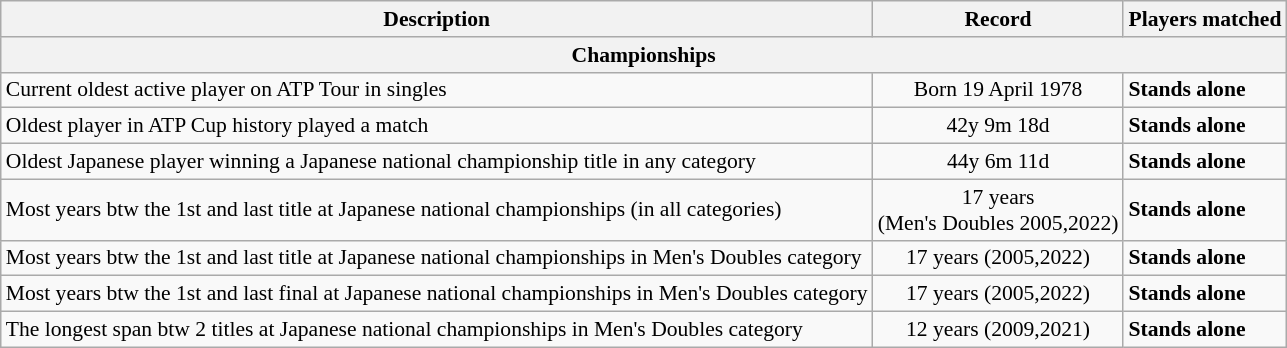<table class="wikitable" style="font-size:90%;">
<tr>
<th>Description</th>
<th>Record</th>
<th>Players matched</th>
</tr>
<tr>
<th colspan=3>Championships</th>
</tr>
<tr>
<td>Current oldest active player on ATP Tour in singles</td>
<td align=center>Born 19 April 1978</td>
<td><strong>Stands alone</strong></td>
</tr>
<tr>
<td>Oldest player in ATP Cup history played a match</td>
<td align=center>42y 9m 18d</td>
<td><strong>Stands alone</strong></td>
</tr>
<tr>
<td>Oldest Japanese player winning a Japanese national championship title in any category</td>
<td align=center>44y 6m 11d</td>
<td><strong>Stands alone</strong></td>
</tr>
<tr>
<td>Most years btw the 1st and last title at Japanese national championships (in all categories)</td>
<td align=center>17 years<br>(Men's Doubles 2005,2022)</td>
<td><strong>Stands alone</strong></td>
</tr>
<tr>
<td>Most years btw the 1st and last title at Japanese national championships in Men's Doubles category</td>
<td align=center>17 years (2005,2022)</td>
<td><strong>Stands alone</strong></td>
</tr>
<tr>
<td>Most years btw the 1st and last final at Japanese national championships in Men's Doubles category</td>
<td align=center>17 years (2005,2022)</td>
<td><strong>Stands alone</strong></td>
</tr>
<tr>
<td>The longest span btw 2 titles at Japanese national championships in Men's Doubles category</td>
<td align=center>12 years (2009,2021)</td>
<td><strong>Stands alone</strong></td>
</tr>
</table>
